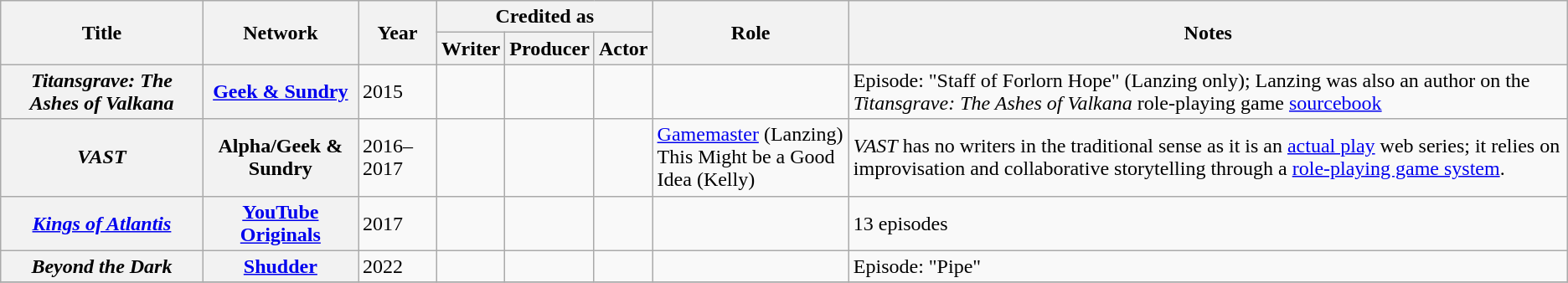<table class="wikitable plainrowheaders sortable">
<tr>
<th rowspan="2">Title</th>
<th rowspan="2">Network</th>
<th rowspan="2">Year</th>
<th colspan="3">Credited as</th>
<th rowspan="2">Role</th>
<th rowspan="2">Notes</th>
</tr>
<tr>
<th>Writer</th>
<th>Producer</th>
<th>Actor</th>
</tr>
<tr>
<th scope="row"><em>Titansgrave: The Ashes of Valkana</em></th>
<th scope="row"><a href='#'>Geek & Sundry</a></th>
<td>2015</td>
<td></td>
<td></td>
<td></td>
<td></td>
<td>Episode: "Staff of Forlorn Hope" (Lanzing only); Lanzing was also an author on the <em>Titansgrave: The Ashes of Valkana</em> role-playing game <a href='#'>sourcebook</a></td>
</tr>
<tr>
<th scope="row"><em>VAST</em></th>
<th scope="row">Alpha/Geek & Sundry</th>
<td>2016–2017</td>
<td></td>
<td></td>
<td></td>
<td><a href='#'>Gamemaster</a> (Lanzing) <br>This Might be a Good Idea (Kelly)</td>
<td><em>VAST</em> has no writers in the traditional sense as it is an <a href='#'>actual play</a> web series; it relies on improvisation and collaborative storytelling through a <a href='#'>role-playing game system</a>.</td>
</tr>
<tr>
<th scope="row"><em><a href='#'>Kings of Atlantis</a></em></th>
<th scope="row"><a href='#'>YouTube Originals</a></th>
<td>2017</td>
<td></td>
<td></td>
<td></td>
<td></td>
<td>13 episodes</td>
</tr>
<tr>
<th scope="row"><em>Beyond the Dark</em></th>
<th scope="row"><a href='#'>Shudder</a></th>
<td>2022</td>
<td></td>
<td></td>
<td></td>
<td></td>
<td>Episode: "Pipe"</td>
</tr>
<tr>
</tr>
</table>
